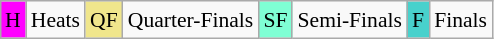<table class="wikitable" style="margin:0.5em auto; font-size:90%; line-height:1.25em;">
<tr>
<td bgcolor="#FF00FF" align=center>H</td>
<td>Heats</td>
<td bgcolor="#F0E68C" align=center>QF</td>
<td>Quarter-Finals</td>
<td bgcolor="#7FFFD4" align=center>SF</td>
<td>Semi-Finals</td>
<td bgcolor="#48D1CC" align=center>F</td>
<td>Finals</td>
</tr>
</table>
